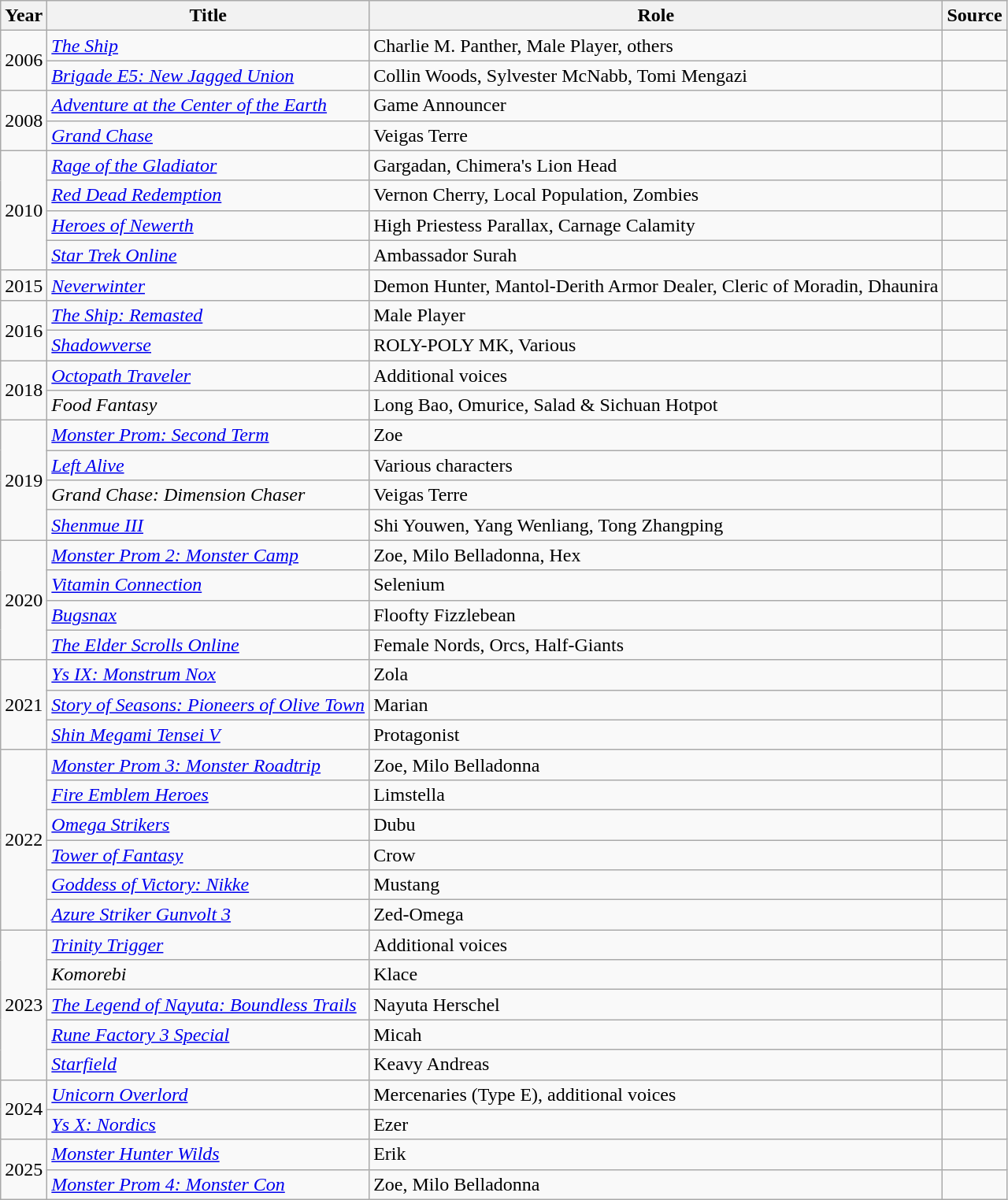<table class="wikitable sortable plainrowheaders">
<tr>
<th>Year</th>
<th>Title</th>
<th>Role</th>
<th class="unsortable">Source</th>
</tr>
<tr>
<td rowspan="2">2006</td>
<td><em><a href='#'>The Ship</a></em></td>
<td>Charlie M. Panther, Male Player, others</td>
<td></td>
</tr>
<tr>
<td><em><a href='#'>Brigade E5: New Jagged Union</a></em></td>
<td>Collin Woods, Sylvester McNabb, Tomi Mengazi</td>
<td></td>
</tr>
<tr>
<td rowspan="2">2008</td>
<td><em><a href='#'>Adventure at the Center of the Earth</a></em></td>
<td>Game Announcer</td>
<td></td>
</tr>
<tr>
<td><em><a href='#'>Grand Chase</a></em></td>
<td>Veigas Terre</td>
<td></td>
</tr>
<tr>
<td rowspan="4">2010</td>
<td><em><a href='#'>Rage of the Gladiator</a></em></td>
<td>Gargadan, Chimera's Lion Head</td>
<td></td>
</tr>
<tr>
<td><em><a href='#'>Red Dead Redemption</a></em></td>
<td>Vernon Cherry, Local Population, Zombies</td>
<td></td>
</tr>
<tr>
<td><em><a href='#'>Heroes of Newerth</a></em></td>
<td>High Priestess Parallax, Carnage Calamity</td>
<td></td>
</tr>
<tr>
<td><em><a href='#'>Star Trek Online</a></em></td>
<td>Ambassador Surah</td>
<td></td>
</tr>
<tr>
<td>2015</td>
<td><em><a href='#'>Neverwinter</a></em></td>
<td>Demon Hunter, Mantol-Derith Armor Dealer, Cleric of Moradin, Dhaunira</td>
<td></td>
</tr>
<tr>
<td rowspan="2">2016</td>
<td><em><a href='#'>The Ship: Remasted</a></em></td>
<td>Male Player</td>
<td></td>
</tr>
<tr>
<td><em><a href='#'>Shadowverse</a></em></td>
<td>ROLY-POLY MK, Various</td>
<td></td>
</tr>
<tr>
<td rowspan="2">2018</td>
<td><em><a href='#'>Octopath Traveler</a></em></td>
<td>Additional voices</td>
<td></td>
</tr>
<tr>
<td><em>Food Fantasy</em></td>
<td>Long Bao, Omurice, Salad & Sichuan Hotpot</td>
<td></td>
</tr>
<tr>
<td rowspan="4">2019</td>
<td><em><a href='#'>Monster Prom: Second Term</a></em></td>
<td>Zoe</td>
<td></td>
</tr>
<tr>
<td><em><a href='#'>Left Alive</a></em></td>
<td>Various characters </td>
<td></td>
</tr>
<tr>
<td><em>Grand Chase: Dimension Chaser</em></td>
<td>Veigas Terre</td>
<td></td>
</tr>
<tr>
<td><em><a href='#'>Shenmue III</a></em></td>
<td>Shi Youwen, Yang Wenliang, Tong Zhangping</td>
<td></td>
</tr>
<tr>
<td rowspan="4">2020</td>
<td><em><a href='#'>Monster Prom 2: Monster Camp</a></em></td>
<td>Zoe, Milo Belladonna, Hex</td>
<td></td>
</tr>
<tr>
<td><em><a href='#'>Vitamin Connection</a></em></td>
<td>Selenium</td>
<td></td>
</tr>
<tr>
<td><em><a href='#'>Bugsnax</a></em></td>
<td>Floofty Fizzlebean</td>
<td></td>
</tr>
<tr>
<td><em><a href='#'>The Elder Scrolls Online</a></em></td>
<td>Female Nords, Orcs, Half-Giants</td>
<td></td>
</tr>
<tr>
<td rowspan="3">2021</td>
<td><em><a href='#'>Ys IX: Monstrum Nox</a></em></td>
<td>Zola</td>
<td></td>
</tr>
<tr>
<td><em><a href='#'>Story of Seasons: Pioneers of Olive Town</a></em></td>
<td>Marian</td>
<td></td>
</tr>
<tr>
<td><em><a href='#'>Shin Megami Tensei V</a></em></td>
<td>Protagonist</td>
<td></td>
</tr>
<tr>
<td rowspan="6">2022</td>
<td><em><a href='#'>Monster Prom 3: Monster Roadtrip</a></em></td>
<td>Zoe, Milo Belladonna</td>
<td></td>
</tr>
<tr>
<td><em><a href='#'>Fire Emblem Heroes</a></em></td>
<td>Limstella</td>
<td></td>
</tr>
<tr>
<td><em><a href='#'>Omega Strikers</a></em></td>
<td>Dubu</td>
<td></td>
</tr>
<tr>
<td><em><a href='#'>Tower of Fantasy</a></em></td>
<td>Crow</td>
<td></td>
</tr>
<tr>
<td><em><a href='#'>Goddess of Victory: Nikke</a></em></td>
<td>Mustang</td>
<td></td>
</tr>
<tr>
<td><em><a href='#'>Azure Striker Gunvolt 3</a></em></td>
<td>Zed-Omega</td>
<td></td>
</tr>
<tr>
<td rowspan="5">2023</td>
<td><em><a href='#'>Trinity Trigger</a></em></td>
<td>Additional voices</td>
<td></td>
</tr>
<tr>
<td><em>Komorebi</em></td>
<td>Klace</td>
<td></td>
</tr>
<tr>
<td><em><a href='#'>The Legend of Nayuta: Boundless Trails</a></em></td>
<td>Nayuta Herschel</td>
<td></td>
</tr>
<tr>
<td><em><a href='#'>Rune Factory 3 Special</a></em></td>
<td>Micah</td>
<td></td>
</tr>
<tr>
<td><a href='#'><em>Starfield</em></a></td>
<td>Keavy Andreas</td>
<td></td>
</tr>
<tr>
<td rowspan="2">2024</td>
<td><em><a href='#'>Unicorn Overlord</a></em></td>
<td>Mercenaries (Type E), additional voices</td>
<td></td>
</tr>
<tr>
<td><em><a href='#'>Ys X: Nordics</a></em></td>
<td>Ezer</td>
<td></td>
</tr>
<tr>
<td rowspan="2">2025</td>
<td><em><a href='#'>Monster Hunter Wilds</a></em></td>
<td>Erik</td>
<td></td>
</tr>
<tr>
<td><em><a href='#'>Monster Prom 4: Monster Con</a></em></td>
<td>Zoe, Milo Belladonna</td>
<td></td>
</tr>
</table>
